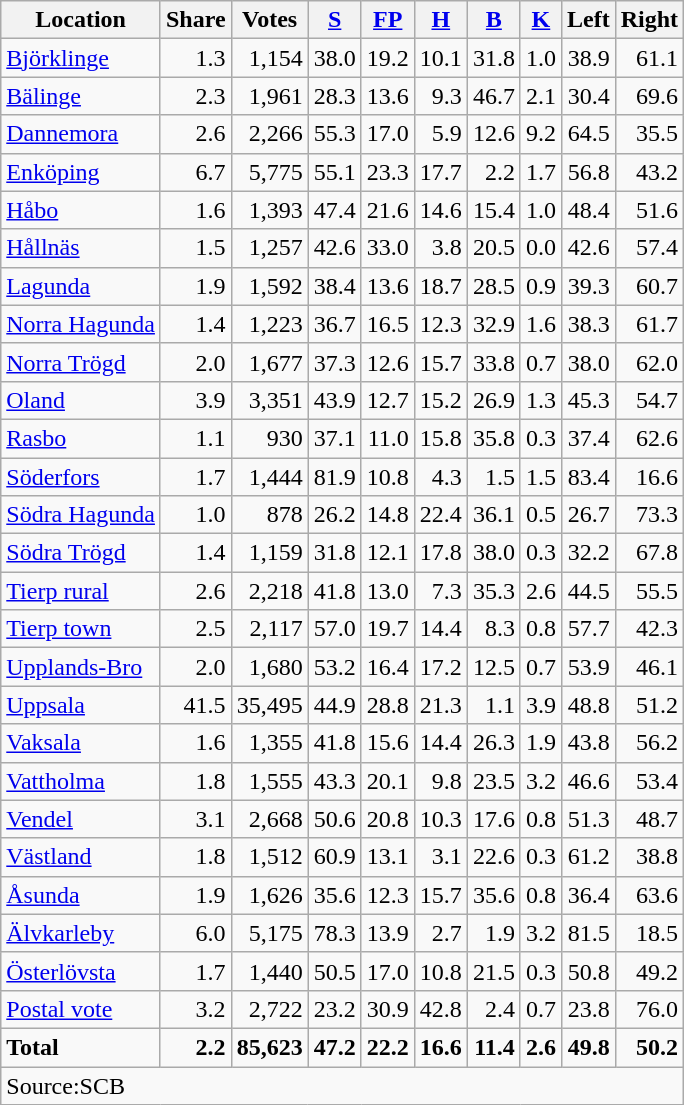<table class="wikitable sortable" style=text-align:right>
<tr>
<th>Location</th>
<th>Share</th>
<th>Votes</th>
<th><a href='#'>S</a></th>
<th><a href='#'>FP</a></th>
<th><a href='#'>H</a></th>
<th><a href='#'>B</a></th>
<th><a href='#'>K</a></th>
<th>Left</th>
<th>Right</th>
</tr>
<tr>
<td align=left><a href='#'>Björklinge</a></td>
<td>1.3</td>
<td>1,154</td>
<td>38.0</td>
<td>19.2</td>
<td>10.1</td>
<td>31.8</td>
<td>1.0</td>
<td>38.9</td>
<td>61.1</td>
</tr>
<tr>
<td align=left><a href='#'>Bälinge</a></td>
<td>2.3</td>
<td>1,961</td>
<td>28.3</td>
<td>13.6</td>
<td>9.3</td>
<td>46.7</td>
<td>2.1</td>
<td>30.4</td>
<td>69.6</td>
</tr>
<tr>
<td align=left><a href='#'>Dannemora</a></td>
<td>2.6</td>
<td>2,266</td>
<td>55.3</td>
<td>17.0</td>
<td>5.9</td>
<td>12.6</td>
<td>9.2</td>
<td>64.5</td>
<td>35.5</td>
</tr>
<tr>
<td align=left><a href='#'>Enköping</a></td>
<td>6.7</td>
<td>5,775</td>
<td>55.1</td>
<td>23.3</td>
<td>17.7</td>
<td>2.2</td>
<td>1.7</td>
<td>56.8</td>
<td>43.2</td>
</tr>
<tr>
<td align=left><a href='#'>Håbo</a></td>
<td>1.6</td>
<td>1,393</td>
<td>47.4</td>
<td>21.6</td>
<td>14.6</td>
<td>15.4</td>
<td>1.0</td>
<td>48.4</td>
<td>51.6</td>
</tr>
<tr>
<td align=left><a href='#'>Hållnäs</a></td>
<td>1.5</td>
<td>1,257</td>
<td>42.6</td>
<td>33.0</td>
<td>3.8</td>
<td>20.5</td>
<td>0.0</td>
<td>42.6</td>
<td>57.4</td>
</tr>
<tr>
<td align=left><a href='#'>Lagunda</a></td>
<td>1.9</td>
<td>1,592</td>
<td>38.4</td>
<td>13.6</td>
<td>18.7</td>
<td>28.5</td>
<td>0.9</td>
<td>39.3</td>
<td>60.7</td>
</tr>
<tr>
<td align=left><a href='#'>Norra Hagunda</a></td>
<td>1.4</td>
<td>1,223</td>
<td>36.7</td>
<td>16.5</td>
<td>12.3</td>
<td>32.9</td>
<td>1.6</td>
<td>38.3</td>
<td>61.7</td>
</tr>
<tr>
<td align=left><a href='#'>Norra Trögd</a></td>
<td>2.0</td>
<td>1,677</td>
<td>37.3</td>
<td>12.6</td>
<td>15.7</td>
<td>33.8</td>
<td>0.7</td>
<td>38.0</td>
<td>62.0</td>
</tr>
<tr>
<td align=left><a href='#'>Oland</a></td>
<td>3.9</td>
<td>3,351</td>
<td>43.9</td>
<td>12.7</td>
<td>15.2</td>
<td>26.9</td>
<td>1.3</td>
<td>45.3</td>
<td>54.7</td>
</tr>
<tr>
<td align=left><a href='#'>Rasbo</a></td>
<td>1.1</td>
<td>930</td>
<td>37.1</td>
<td>11.0</td>
<td>15.8</td>
<td>35.8</td>
<td>0.3</td>
<td>37.4</td>
<td>62.6</td>
</tr>
<tr>
<td align=left><a href='#'>Söderfors</a></td>
<td>1.7</td>
<td>1,444</td>
<td>81.9</td>
<td>10.8</td>
<td>4.3</td>
<td>1.5</td>
<td>1.5</td>
<td>83.4</td>
<td>16.6</td>
</tr>
<tr>
<td align=left><a href='#'>Södra Hagunda</a></td>
<td>1.0</td>
<td>878</td>
<td>26.2</td>
<td>14.8</td>
<td>22.4</td>
<td>36.1</td>
<td>0.5</td>
<td>26.7</td>
<td>73.3</td>
</tr>
<tr>
<td align=left><a href='#'>Södra Trögd</a></td>
<td>1.4</td>
<td>1,159</td>
<td>31.8</td>
<td>12.1</td>
<td>17.8</td>
<td>38.0</td>
<td>0.3</td>
<td>32.2</td>
<td>67.8</td>
</tr>
<tr>
<td align=left><a href='#'>Tierp rural</a></td>
<td>2.6</td>
<td>2,218</td>
<td>41.8</td>
<td>13.0</td>
<td>7.3</td>
<td>35.3</td>
<td>2.6</td>
<td>44.5</td>
<td>55.5</td>
</tr>
<tr>
<td align=left><a href='#'>Tierp town</a></td>
<td>2.5</td>
<td>2,117</td>
<td>57.0</td>
<td>19.7</td>
<td>14.4</td>
<td>8.3</td>
<td>0.8</td>
<td>57.7</td>
<td>42.3</td>
</tr>
<tr>
<td align=left><a href='#'>Upplands-Bro</a></td>
<td>2.0</td>
<td>1,680</td>
<td>53.2</td>
<td>16.4</td>
<td>17.2</td>
<td>12.5</td>
<td>0.7</td>
<td>53.9</td>
<td>46.1</td>
</tr>
<tr>
<td align=left><a href='#'>Uppsala</a></td>
<td>41.5</td>
<td>35,495</td>
<td>44.9</td>
<td>28.8</td>
<td>21.3</td>
<td>1.1</td>
<td>3.9</td>
<td>48.8</td>
<td>51.2</td>
</tr>
<tr>
<td align=left><a href='#'>Vaksala</a></td>
<td>1.6</td>
<td>1,355</td>
<td>41.8</td>
<td>15.6</td>
<td>14.4</td>
<td>26.3</td>
<td>1.9</td>
<td>43.8</td>
<td>56.2</td>
</tr>
<tr>
<td align=left><a href='#'>Vattholma</a></td>
<td>1.8</td>
<td>1,555</td>
<td>43.3</td>
<td>20.1</td>
<td>9.8</td>
<td>23.5</td>
<td>3.2</td>
<td>46.6</td>
<td>53.4</td>
</tr>
<tr>
<td align=left><a href='#'>Vendel</a></td>
<td>3.1</td>
<td>2,668</td>
<td>50.6</td>
<td>20.8</td>
<td>10.3</td>
<td>17.6</td>
<td>0.8</td>
<td>51.3</td>
<td>48.7</td>
</tr>
<tr>
<td align=left><a href='#'>Västland</a></td>
<td>1.8</td>
<td>1,512</td>
<td>60.9</td>
<td>13.1</td>
<td>3.1</td>
<td>22.6</td>
<td>0.3</td>
<td>61.2</td>
<td>38.8</td>
</tr>
<tr>
<td align=left><a href='#'>Åsunda</a></td>
<td>1.9</td>
<td>1,626</td>
<td>35.6</td>
<td>12.3</td>
<td>15.7</td>
<td>35.6</td>
<td>0.8</td>
<td>36.4</td>
<td>63.6</td>
</tr>
<tr>
<td align=left><a href='#'>Älvkarleby</a></td>
<td>6.0</td>
<td>5,175</td>
<td>78.3</td>
<td>13.9</td>
<td>2.7</td>
<td>1.9</td>
<td>3.2</td>
<td>81.5</td>
<td>18.5</td>
</tr>
<tr>
<td align=left><a href='#'>Österlövsta</a></td>
<td>1.7</td>
<td>1,440</td>
<td>50.5</td>
<td>17.0</td>
<td>10.8</td>
<td>21.5</td>
<td>0.3</td>
<td>50.8</td>
<td>49.2</td>
</tr>
<tr>
<td align=left><a href='#'>Postal vote</a></td>
<td>3.2</td>
<td>2,722</td>
<td>23.2</td>
<td>30.9</td>
<td>42.8</td>
<td>2.4</td>
<td>0.7</td>
<td>23.8</td>
<td>76.0</td>
</tr>
<tr>
<td align=left><strong>Total</strong></td>
<td><strong>2.2</strong></td>
<td><strong>85,623</strong></td>
<td><strong>47.2</strong></td>
<td><strong>22.2</strong></td>
<td><strong>16.6</strong></td>
<td><strong>11.4</strong></td>
<td><strong>2.6</strong></td>
<td><strong>49.8</strong></td>
<td><strong>50.2</strong></td>
</tr>
<tr>
<td align=left colspan=10>Source:SCB </td>
</tr>
</table>
